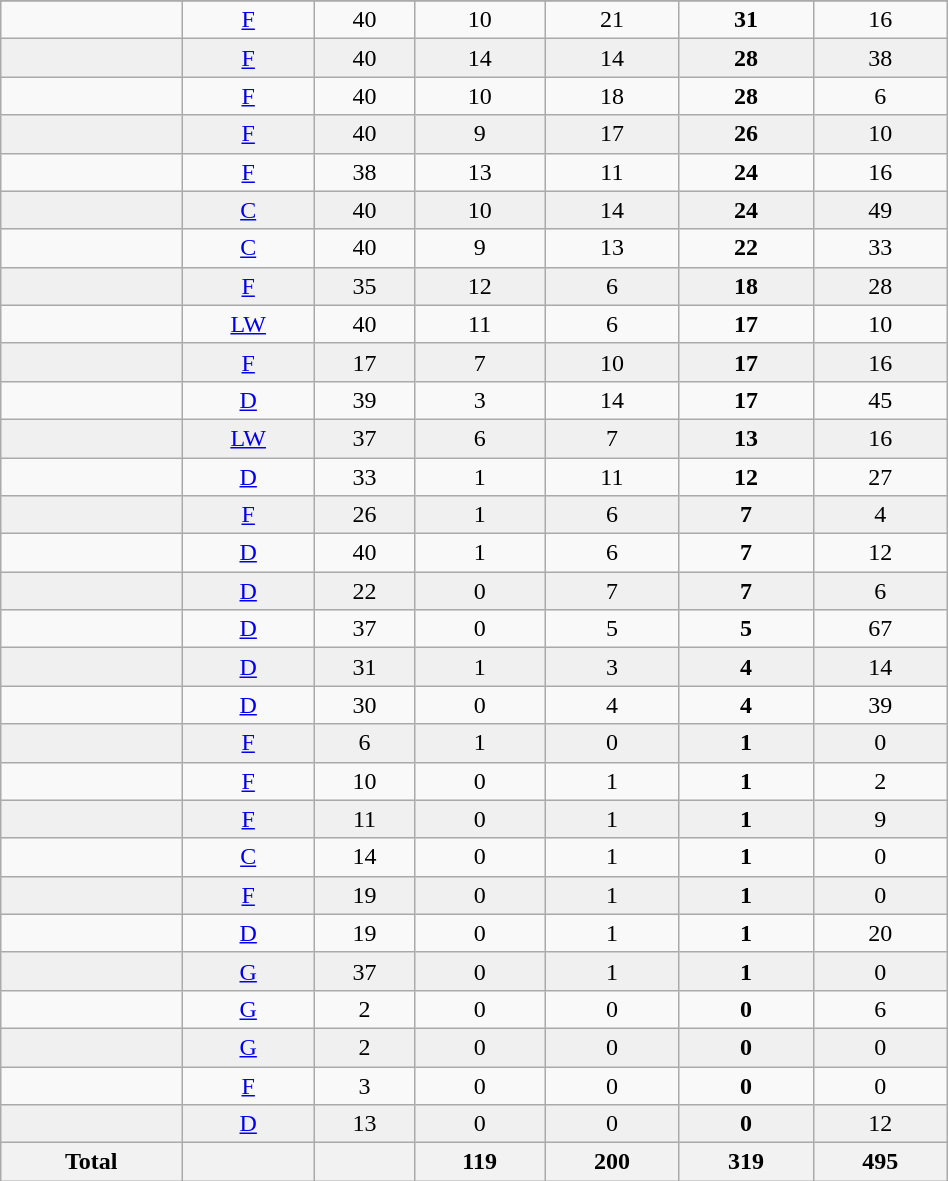<table class="wikitable sortable" width ="50%">
<tr align="center">
</tr>
<tr align="center" bgcolor="">
<td></td>
<td><a href='#'>F</a></td>
<td>40</td>
<td>10</td>
<td>21</td>
<td><strong>31</strong></td>
<td>16</td>
</tr>
<tr align="center" bgcolor="f0f0f0">
<td></td>
<td><a href='#'>F</a></td>
<td>40</td>
<td>14</td>
<td>14</td>
<td><strong>28</strong></td>
<td>38</td>
</tr>
<tr align="center" bgcolor="">
<td></td>
<td><a href='#'>F</a></td>
<td>40</td>
<td>10</td>
<td>18</td>
<td><strong>28</strong></td>
<td>6</td>
</tr>
<tr align="center" bgcolor="f0f0f0">
<td></td>
<td><a href='#'>F</a></td>
<td>40</td>
<td>9</td>
<td>17</td>
<td><strong>26</strong></td>
<td>10</td>
</tr>
<tr align="center" bgcolor="">
<td></td>
<td><a href='#'>F</a></td>
<td>38</td>
<td>13</td>
<td>11</td>
<td><strong>24</strong></td>
<td>16</td>
</tr>
<tr align="center" bgcolor="f0f0f0">
<td></td>
<td><a href='#'>C</a></td>
<td>40</td>
<td>10</td>
<td>14</td>
<td><strong>24</strong></td>
<td>49</td>
</tr>
<tr align="center" bgcolor="">
<td></td>
<td><a href='#'>C</a></td>
<td>40</td>
<td>9</td>
<td>13</td>
<td><strong>22</strong></td>
<td>33</td>
</tr>
<tr align="center" bgcolor="f0f0f0">
<td></td>
<td><a href='#'>F</a></td>
<td>35</td>
<td>12</td>
<td>6</td>
<td><strong>18</strong></td>
<td>28</td>
</tr>
<tr align="center" bgcolor="">
<td></td>
<td><a href='#'>LW</a></td>
<td>40</td>
<td>11</td>
<td>6</td>
<td><strong>17</strong></td>
<td>10</td>
</tr>
<tr align="center" bgcolor="f0f0f0">
<td></td>
<td><a href='#'>F</a></td>
<td>17</td>
<td>7</td>
<td>10</td>
<td><strong>17</strong></td>
<td>16</td>
</tr>
<tr align="center" bgcolor="">
<td></td>
<td><a href='#'>D</a></td>
<td>39</td>
<td>3</td>
<td>14</td>
<td><strong>17</strong></td>
<td>45</td>
</tr>
<tr align="center" bgcolor="f0f0f0">
<td></td>
<td><a href='#'>LW</a></td>
<td>37</td>
<td>6</td>
<td>7</td>
<td><strong>13</strong></td>
<td>16</td>
</tr>
<tr align="center" bgcolor="">
<td></td>
<td><a href='#'>D</a></td>
<td>33</td>
<td>1</td>
<td>11</td>
<td><strong>12</strong></td>
<td>27</td>
</tr>
<tr align="center" bgcolor="f0f0f0">
<td></td>
<td><a href='#'>F</a></td>
<td>26</td>
<td>1</td>
<td>6</td>
<td><strong>7</strong></td>
<td>4</td>
</tr>
<tr align="center" bgcolor="">
<td></td>
<td><a href='#'>D</a></td>
<td>40</td>
<td>1</td>
<td>6</td>
<td><strong>7</strong></td>
<td>12</td>
</tr>
<tr align="center" bgcolor="f0f0f0">
<td></td>
<td><a href='#'>D</a></td>
<td>22</td>
<td>0</td>
<td>7</td>
<td><strong>7</strong></td>
<td>6</td>
</tr>
<tr align="center" bgcolor="">
<td></td>
<td><a href='#'>D</a></td>
<td>37</td>
<td>0</td>
<td>5</td>
<td><strong>5</strong></td>
<td>67</td>
</tr>
<tr align="center" bgcolor="f0f0f0">
<td></td>
<td><a href='#'>D</a></td>
<td>31</td>
<td>1</td>
<td>3</td>
<td><strong>4</strong></td>
<td>14</td>
</tr>
<tr align="center" bgcolor="">
<td></td>
<td><a href='#'>D</a></td>
<td>30</td>
<td>0</td>
<td>4</td>
<td><strong>4</strong></td>
<td>39</td>
</tr>
<tr align="center" bgcolor="f0f0f0">
<td></td>
<td><a href='#'>F</a></td>
<td>6</td>
<td>1</td>
<td>0</td>
<td><strong>1</strong></td>
<td>0</td>
</tr>
<tr align="center" bgcolor="">
<td></td>
<td><a href='#'>F</a></td>
<td>10</td>
<td>0</td>
<td>1</td>
<td><strong>1</strong></td>
<td>2</td>
</tr>
<tr align="center" bgcolor="f0f0f0">
<td></td>
<td><a href='#'>F</a></td>
<td>11</td>
<td>0</td>
<td>1</td>
<td><strong>1</strong></td>
<td>9</td>
</tr>
<tr align="center" bgcolor="">
<td></td>
<td><a href='#'>C</a></td>
<td>14</td>
<td>0</td>
<td>1</td>
<td><strong>1</strong></td>
<td>0</td>
</tr>
<tr align="center" bgcolor="f0f0f0">
<td></td>
<td><a href='#'>F</a></td>
<td>19</td>
<td>0</td>
<td>1</td>
<td><strong>1</strong></td>
<td>0</td>
</tr>
<tr align="center" bgcolor="">
<td></td>
<td><a href='#'>D</a></td>
<td>19</td>
<td>0</td>
<td>1</td>
<td><strong>1</strong></td>
<td>20</td>
</tr>
<tr align="center" bgcolor="f0f0f0">
<td></td>
<td><a href='#'>G</a></td>
<td>37</td>
<td>0</td>
<td>1</td>
<td><strong>1</strong></td>
<td>0</td>
</tr>
<tr align="center" bgcolor="">
<td></td>
<td><a href='#'>G</a></td>
<td>2</td>
<td>0</td>
<td>0</td>
<td><strong>0</strong></td>
<td>6</td>
</tr>
<tr align="center" bgcolor="f0f0f0">
<td></td>
<td><a href='#'>G</a></td>
<td>2</td>
<td>0</td>
<td>0</td>
<td><strong>0</strong></td>
<td>0</td>
</tr>
<tr align="center" bgcolor="">
<td></td>
<td><a href='#'>F</a></td>
<td>3</td>
<td>0</td>
<td>0</td>
<td><strong>0</strong></td>
<td>0</td>
</tr>
<tr align="center" bgcolor="f0f0f0">
<td></td>
<td><a href='#'>D</a></td>
<td>13</td>
<td>0</td>
<td>0</td>
<td><strong>0</strong></td>
<td>12</td>
</tr>
<tr>
<th>Total</th>
<th></th>
<th></th>
<th>119</th>
<th>200</th>
<th>319</th>
<th>495</th>
</tr>
</table>
